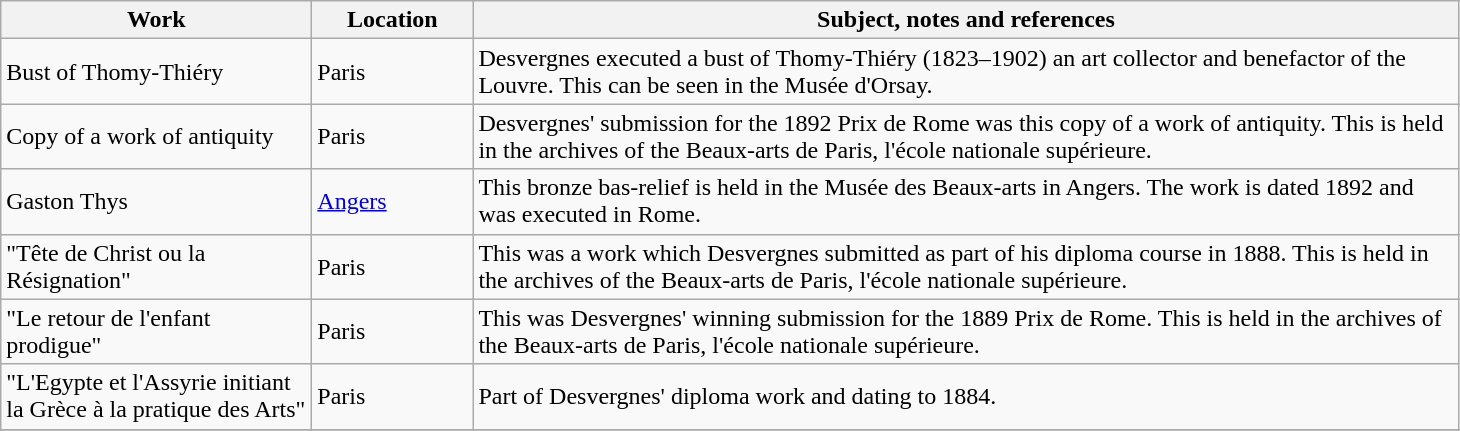<table class="wikitable sortable">
<tr>
<th style="width:200px">Work</th>
<th style="width:100px">Location</th>
<th style="width:650px" class="unsortable">Subject, notes and references</th>
</tr>
<tr>
<td>Bust of Thomy-Thiéry</td>
<td>Paris</td>
<td>Desvergnes executed a bust of Thomy-Thiéry (1823–1902) an art collector and benefactor of the Louvre. This can be seen in the Musée d'Orsay.</td>
</tr>
<tr>
<td>Copy of a work of antiquity</td>
<td>Paris</td>
<td>Desvergnes' submission for the 1892 Prix de Rome was this copy of a work of antiquity.  This is held in the archives of the Beaux-arts de Paris, l'école nationale supérieure.</td>
</tr>
<tr>
<td>Gaston Thys</td>
<td><a href='#'>Angers</a></td>
<td>This bronze bas-relief is held in the Musée des Beaux-arts in Angers. The work is dated 1892 and was executed in Rome.</td>
</tr>
<tr>
<td>"Tête de Christ ou la Résignation"</td>
<td>Paris</td>
<td>This was a work which Desvergnes submitted as part of his diploma course in 1888. This is held in the archives of the Beaux-arts de Paris, l'école nationale supérieure.</td>
</tr>
<tr>
<td>"Le retour de l'enfant prodigue"</td>
<td>Paris</td>
<td>This was Desvergnes' winning submission for the 1889 Prix de Rome. This is held in the archives of the Beaux-arts de Paris, l'école nationale supérieure.</td>
</tr>
<tr>
<td>"L'Egypte et l'Assyrie initiant la Grèce à la pratique des Arts"</td>
<td>Paris</td>
<td>Part of Desvergnes' diploma work and dating to 1884.</td>
</tr>
<tr>
</tr>
</table>
